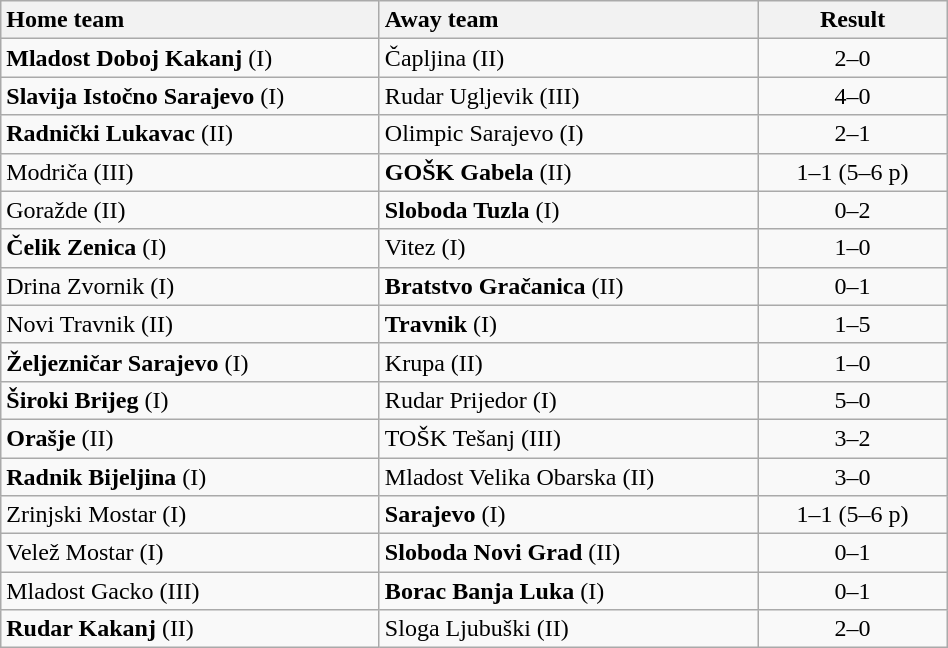<table class="wikitable" style="width:50%">
<tr>
<th style="width:40%; text-align:left">Home team</th>
<th style="width:40%; text-align:left">Away team</th>
<th>Result</th>
</tr>
<tr>
<td><strong>Mladost Doboj Kakanj</strong> (I)</td>
<td>Čapljina (II)</td>
<td style="text-align:center">2–0</td>
</tr>
<tr>
<td><strong>Slavija Istočno Sarajevo</strong> (I)</td>
<td>Rudar Ugljevik (III)</td>
<td style="text-align:center">4–0</td>
</tr>
<tr>
<td><strong>Radnički Lukavac</strong> (II)</td>
<td>Olimpic Sarajevo (I)</td>
<td style="text-align:center">2–1</td>
</tr>
<tr>
<td>Modriča (III)</td>
<td><strong>GOŠK Gabela</strong> (II)</td>
<td style="text-align:center">1–1 (5–6 p)</td>
</tr>
<tr>
<td>Goražde (II)</td>
<td><strong>Sloboda Tuzla</strong> (I)</td>
<td style="text-align:center">0–2</td>
</tr>
<tr>
<td><strong>Čelik Zenica</strong> (I)</td>
<td>Vitez (I)</td>
<td style="text-align:center">1–0</td>
</tr>
<tr>
<td>Drina Zvornik (I)</td>
<td><strong>Bratstvo Gračanica</strong> (II)</td>
<td style="text-align:center">0–1</td>
</tr>
<tr>
<td>Novi Travnik (II)</td>
<td><strong>Travnik</strong> (I)</td>
<td style="text-align:center">1–5</td>
</tr>
<tr>
<td><strong>Željezničar Sarajevo</strong> (I)</td>
<td>Krupa (II)</td>
<td style="text-align:center">1–0</td>
</tr>
<tr>
<td><strong>Široki Brijeg</strong> (I)</td>
<td>Rudar Prijedor (I)</td>
<td style="text-align:center">5–0</td>
</tr>
<tr>
<td><strong>Orašje</strong> (II)</td>
<td>TOŠK Tešanj (III)</td>
<td style="text-align:center">3–2</td>
</tr>
<tr>
<td><strong>Radnik Bijeljina</strong> (I)</td>
<td>Mladost Velika Obarska (II)</td>
<td style="text-align:center">3–0</td>
</tr>
<tr>
<td>Zrinjski Mostar (I)</td>
<td><strong>Sarajevo</strong> (I)</td>
<td style="text-align:center">1–1 (5–6 p)</td>
</tr>
<tr>
<td>Velež Mostar (I)</td>
<td><strong>Sloboda Novi Grad</strong> (II)</td>
<td style="text-align:center">0–1</td>
</tr>
<tr>
<td>Mladost Gacko (III)</td>
<td><strong>Borac Banja Luka</strong> (I)</td>
<td style="text-align:center">0–1</td>
</tr>
<tr>
<td><strong>Rudar Kakanj</strong> (II)</td>
<td>Sloga Ljubuški (II)</td>
<td style="text-align:center">2–0</td>
</tr>
</table>
